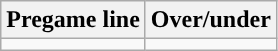<table class="wikitable">
<tr align="center">
<th>Pregame line</th>
<th>Over/under</th>
</tr>
<tr align="center">
<td></td>
<td></td>
</tr>
</table>
